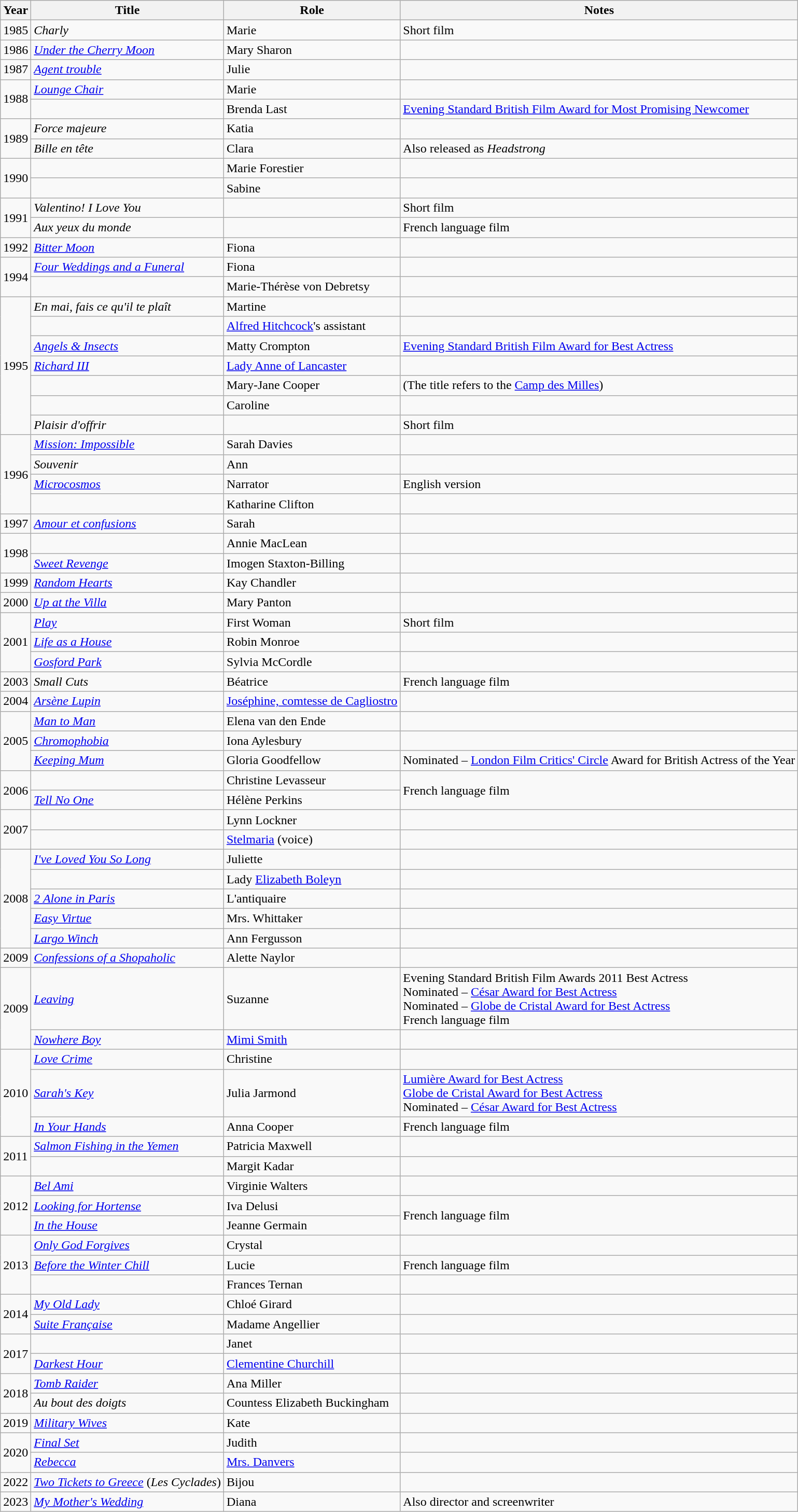<table class="wikitable sortable">
<tr>
<th>Year</th>
<th>Title</th>
<th>Role</th>
<th class="unsortable">Notes</th>
</tr>
<tr>
<td>1985</td>
<td><em>Charly</em></td>
<td>Marie</td>
<td>Short film</td>
</tr>
<tr>
<td>1986</td>
<td><em><a href='#'>Under the Cherry Moon</a></em></td>
<td>Mary Sharon</td>
<td></td>
</tr>
<tr>
<td>1987</td>
<td><em><a href='#'>Agent trouble</a></em></td>
<td>Julie</td>
<td></td>
</tr>
<tr>
<td rowspan=2>1988</td>
<td><em><a href='#'>Lounge Chair</a></em></td>
<td>Marie</td>
<td></td>
</tr>
<tr>
<td><em></em></td>
<td>Brenda Last</td>
<td><a href='#'>Evening Standard British Film Award for Most Promising Newcomer</a></td>
</tr>
<tr>
<td rowspan=2>1989</td>
<td><em>Force majeure</em></td>
<td>Katia</td>
<td></td>
</tr>
<tr>
<td><em>Bille en tête</em></td>
<td>Clara</td>
<td>Also released as <em>Headstrong</em></td>
</tr>
<tr>
<td rowspan=2>1990</td>
<td><em></em></td>
<td>Marie Forestier</td>
<td></td>
</tr>
<tr>
<td><em></em></td>
<td>Sabine</td>
<td></td>
</tr>
<tr>
<td rowspan=2>1991</td>
<td><em>Valentino! I Love You</em></td>
<td></td>
<td>Short film</td>
</tr>
<tr>
<td><em>Aux yeux du monde</em></td>
<td></td>
<td>French language film</td>
</tr>
<tr>
<td>1992</td>
<td><em><a href='#'>Bitter Moon</a></em></td>
<td>Fiona</td>
<td></td>
</tr>
<tr>
<td rowspan=2>1994</td>
<td><em><a href='#'>Four Weddings and a Funeral</a></em></td>
<td>Fiona</td>
<td></td>
</tr>
<tr>
<td><em></em></td>
<td>Marie-Thérèse von Debretsy</td>
<td></td>
</tr>
<tr>
<td rowspan=7>1995</td>
<td><em>En mai, fais ce qu'il te plaît</em></td>
<td>Martine</td>
<td></td>
</tr>
<tr>
<td><em></em></td>
<td><a href='#'>Alfred Hitchcock</a>'s assistant</td>
<td></td>
</tr>
<tr>
<td><em><a href='#'>Angels & Insects</a></em></td>
<td>Matty Crompton</td>
<td><a href='#'>Evening Standard British Film Award for Best Actress</a></td>
</tr>
<tr>
<td><em><a href='#'>Richard III</a></em></td>
<td><a href='#'>Lady Anne of Lancaster</a></td>
<td></td>
</tr>
<tr>
<td><em></em></td>
<td>Mary-Jane Cooper</td>
<td>(The title refers to the <a href='#'>Camp des Milles</a>)</td>
</tr>
<tr>
<td><em></em></td>
<td>Caroline</td>
<td></td>
</tr>
<tr>
<td><em>Plaisir d'offrir</em></td>
<td></td>
<td>Short film</td>
</tr>
<tr>
<td rowspan=4>1996</td>
<td><em><a href='#'>Mission: Impossible</a></em></td>
<td>Sarah Davies</td>
<td></td>
</tr>
<tr>
<td><em>Souvenir</em></td>
<td>Ann</td>
<td></td>
</tr>
<tr>
<td><em><a href='#'>Microcosmos</a></em></td>
<td>Narrator</td>
<td>English version</td>
</tr>
<tr>
<td><em></em></td>
<td>Katharine Clifton</td>
<td></td>
</tr>
<tr>
<td>1997</td>
<td><em><a href='#'>Amour et confusions</a></em></td>
<td>Sarah</td>
<td></td>
</tr>
<tr>
<td rowspan=2>1998</td>
<td><em></em></td>
<td>Annie MacLean</td>
<td></td>
</tr>
<tr>
<td><em><a href='#'>Sweet Revenge</a></em></td>
<td>Imogen Staxton-Billing</td>
<td></td>
</tr>
<tr>
<td>1999</td>
<td><em><a href='#'>Random Hearts</a></em></td>
<td>Kay Chandler</td>
<td></td>
</tr>
<tr>
<td>2000</td>
<td><em><a href='#'>Up at the Villa</a></em></td>
<td>Mary Panton</td>
<td></td>
</tr>
<tr>
<td rowspan=3>2001</td>
<td><em><a href='#'>Play</a></em></td>
<td>First Woman</td>
<td>Short film</td>
</tr>
<tr>
<td><em><a href='#'>Life as a House</a></em></td>
<td>Robin Monroe</td>
<td></td>
</tr>
<tr>
<td><em><a href='#'>Gosford Park</a></em></td>
<td>Sylvia McCordle</td>
<td></td>
</tr>
<tr>
<td>2003</td>
<td><em>Small Cuts</em></td>
<td>Béatrice</td>
<td>French language film</td>
</tr>
<tr>
<td>2004</td>
<td><em><a href='#'>Arsène Lupin</a></em></td>
<td><a href='#'>Joséphine, comtesse de Cagliostro</a></td>
<td></td>
</tr>
<tr>
<td rowspan=3>2005</td>
<td><em><a href='#'>Man to Man</a></em></td>
<td>Elena van den Ende</td>
<td></td>
</tr>
<tr>
<td><em><a href='#'>Chromophobia</a></em></td>
<td>Iona Aylesbury</td>
<td></td>
</tr>
<tr>
<td><em><a href='#'>Keeping Mum</a></em></td>
<td>Gloria Goodfellow</td>
<td>Nominated – <a href='#'>London Film Critics' Circle</a> Award for British Actress of the Year</td>
</tr>
<tr>
<td rowspan=2>2006</td>
<td><em></em></td>
<td>Christine Levasseur</td>
<td rowspan="2">French language film</td>
</tr>
<tr>
<td><em><a href='#'>Tell No One</a></em></td>
<td>Hélène Perkins</td>
</tr>
<tr>
<td rowspan=2>2007</td>
<td><em></em></td>
<td>Lynn Lockner</td>
<td></td>
</tr>
<tr>
<td><em></em></td>
<td><a href='#'>Stelmaria</a> (voice)</td>
<td></td>
</tr>
<tr>
<td rowspan=5>2008</td>
<td><em><a href='#'>I've Loved You So Long</a></em></td>
<td>Juliette</td>
<td></td>
</tr>
<tr>
<td><em></em></td>
<td>Lady <a href='#'>Elizabeth Boleyn</a></td>
<td></td>
</tr>
<tr>
<td><em><a href='#'>2 Alone in Paris</a></em></td>
<td>L'antiquaire</td>
<td></td>
</tr>
<tr>
<td><em><a href='#'>Easy Virtue</a></em></td>
<td>Mrs. Whittaker</td>
<td></td>
</tr>
<tr>
<td><em><a href='#'>Largo Winch</a></em></td>
<td>Ann Fergusson</td>
<td></td>
</tr>
<tr>
<td>2009</td>
<td><em><a href='#'>Confessions of a Shopaholic</a></em></td>
<td>Alette Naylor</td>
<td></td>
</tr>
<tr>
<td rowspan=2>2009</td>
<td><em><a href='#'>Leaving</a></em></td>
<td>Suzanne</td>
<td>Evening Standard British Film Awards 2011 Best Actress<br>Nominated – <a href='#'>César Award for Best Actress</a><br>Nominated – <a href='#'>Globe de Cristal Award for Best Actress</a><br>French language film</td>
</tr>
<tr>
<td><em><a href='#'>Nowhere Boy</a></em></td>
<td><a href='#'>Mimi Smith</a></td>
<td></td>
</tr>
<tr>
<td rowspan=3>2010</td>
<td><em><a href='#'>Love Crime</a></em></td>
<td>Christine</td>
<td></td>
</tr>
<tr>
<td><em><a href='#'>Sarah's Key</a></em></td>
<td>Julia Jarmond</td>
<td><a href='#'>Lumière Award for Best Actress</a><br> <a href='#'>Globe de Cristal Award for Best Actress</a> <br> Nominated – <a href='#'>César Award for Best Actress</a></td>
</tr>
<tr>
<td><em><a href='#'>In Your Hands</a></em></td>
<td>Anna Cooper</td>
<td>French language film</td>
</tr>
<tr>
<td rowspan=2>2011</td>
<td><em><a href='#'>Salmon Fishing in the Yemen</a></em></td>
<td>Patricia Maxwell</td>
<td></td>
</tr>
<tr>
<td><em></em></td>
<td>Margit Kadar</td>
<td></td>
</tr>
<tr>
<td rowspan=3>2012</td>
<td><em><a href='#'>Bel Ami</a></em></td>
<td>Virginie Walters</td>
<td></td>
</tr>
<tr>
<td><em><a href='#'>Looking for Hortense</a></em></td>
<td>Iva Delusi</td>
<td rowspan="2">French language film</td>
</tr>
<tr>
<td><em><a href='#'>In the House</a></em></td>
<td>Jeanne Germain</td>
</tr>
<tr>
<td rowspan=3>2013</td>
<td><em><a href='#'>Only God Forgives</a></em></td>
<td>Crystal</td>
<td></td>
</tr>
<tr>
<td><em><a href='#'>Before the Winter Chill</a></em></td>
<td>Lucie</td>
<td>French language film</td>
</tr>
<tr>
<td><em></em></td>
<td>Frances Ternan</td>
<td></td>
</tr>
<tr>
<td rowspan=2>2014</td>
<td><em><a href='#'>My Old Lady</a></em></td>
<td>Chloé Girard</td>
<td></td>
</tr>
<tr>
<td><em><a href='#'>Suite Française</a></em></td>
<td>Madame Angellier</td>
<td></td>
</tr>
<tr>
<td rowspan=2>2017</td>
<td><em></em></td>
<td>Janet</td>
<td></td>
</tr>
<tr>
<td><em><a href='#'>Darkest Hour</a></em></td>
<td><a href='#'>Clementine Churchill</a></td>
<td></td>
</tr>
<tr>
<td rowspan=2>2018</td>
<td><em><a href='#'>Tomb Raider</a></em></td>
<td>Ana Miller</td>
<td></td>
</tr>
<tr>
<td><em>Au bout des doigts</em></td>
<td>Countess Elizabeth Buckingham</td>
<td></td>
</tr>
<tr>
<td>2019</td>
<td><em><a href='#'>Military Wives</a></em></td>
<td>Kate</td>
<td></td>
</tr>
<tr>
<td rowspan=2>2020</td>
<td><em><a href='#'>Final Set</a></em></td>
<td>Judith</td>
<td></td>
</tr>
<tr>
<td><em><a href='#'>Rebecca</a></em></td>
<td><a href='#'>Mrs. Danvers</a></td>
<td></td>
</tr>
<tr>
<td>2022</td>
<td><em><a href='#'>Two Tickets to Greece</a></em> (<em>Les Cyclades</em>)</td>
<td>Bijou</td>
<td></td>
</tr>
<tr>
<td>2023</td>
<td><em><a href='#'>My Mother's Wedding</a></em></td>
<td>Diana</td>
<td>Also director and screenwriter</td>
</tr>
</table>
